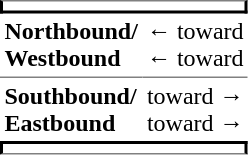<table border="0" cellspacing="0" cellpadding="3">
<tr>
<td colspan="2" style="border-top:solid 1px gray;border-right:solid 2px black;border-left:solid 2px black;border-bottom:solid 2px black;text-align:center"></td>
</tr>
<tr>
<td><strong>Northbound/<br>Westbound</strong></td>
<td>←  toward  <br>←  toward  </td>
</tr>
<tr>
<td style="border-top:solid 1px gray"><strong>Southbound/<br>Eastbound</strong></td>
<td style="border-top:solid 1px gray">  toward   →<br>  toward   →</td>
</tr>
<tr>
<td colspan="2" style="border-top:solid 2px black;border-right:solid 2px black;border-left:solid 2px black;border-bottom:solid 1px gray;text-align:center"></td>
</tr>
</table>
